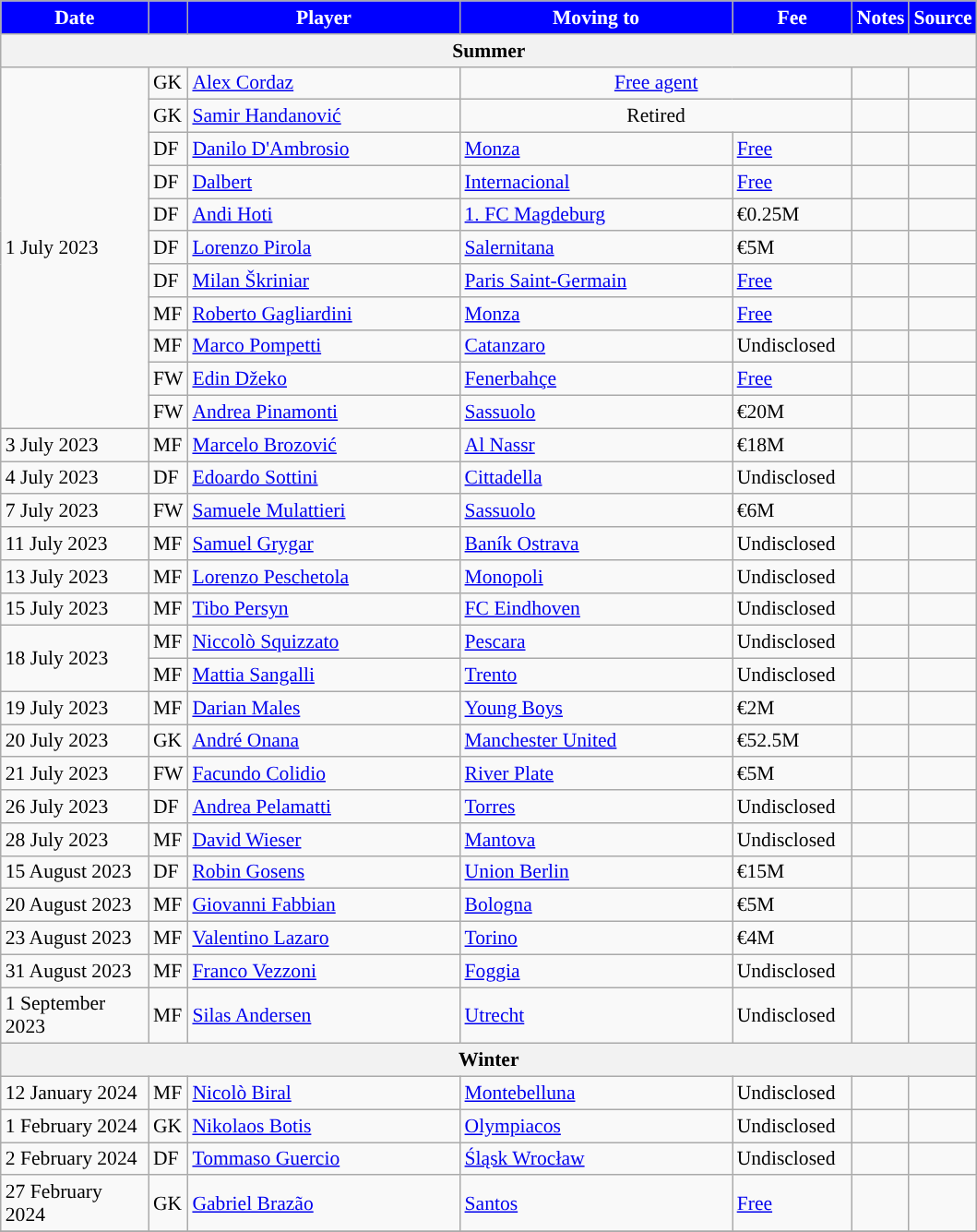<table class="wikitable sortable" style="font-size:90%;">
<tr>
<th style="background:#0000FF; color:white; width:100px;">Date</th>
<th style="background:#0000FF; color:white; width:20px;"></th>
<th style="background:#0000FF; color:white; width:190px;">Player</th>
<th style="background:#0000FF; color:white; width:190px;">Moving to</th>
<th style="background:#0000FF; color:white; width:80px;">Fee</th>
<th style="background:#0000FF; color:white; width:20px;" class="unsortable">Notes</th>
<th style="background:#0000FF; color:white; width:20px;" class="unsortable">Source</th>
</tr>
<tr>
<th colspan=8>Summer</th>
</tr>
<tr>
<td rowspan="11">1 July 2023</td>
<td>GK</td>
<td> <a href='#'>Alex Cordaz</a></td>
<td colspan=2; style="text-align:center"><a href='#'>Free agent</a></td>
<td></td>
<td></td>
</tr>
<tr>
<td>GK</td>
<td> <a href='#'>Samir Handanović</a></td>
<td colspan=2; style="text-align:center">Retired</td>
<td></td>
<td></td>
</tr>
<tr>
<td>DF</td>
<td> <a href='#'>Danilo D'Ambrosio</a></td>
<td> <a href='#'>Monza</a></td>
<td><a href='#'>Free</a></td>
<td></td>
<td></td>
</tr>
<tr>
<td>DF</td>
<td> <a href='#'>Dalbert</a></td>
<td> <a href='#'>Internacional</a></td>
<td><a href='#'>Free</a></td>
<td></td>
<td></td>
</tr>
<tr>
<td>DF</td>
<td> <a href='#'>Andi Hoti</a></td>
<td> <a href='#'>1. FC Magdeburg</a></td>
<td>€0.25M</td>
<td></td>
<td></td>
</tr>
<tr>
<td>DF</td>
<td> <a href='#'>Lorenzo Pirola</a></td>
<td> <a href='#'>Salernitana</a></td>
<td>€5M</td>
<td></td>
<td></td>
</tr>
<tr>
<td>DF</td>
<td> <a href='#'>Milan Škriniar</a></td>
<td> <a href='#'>Paris Saint-Germain</a></td>
<td><a href='#'>Free</a></td>
<td></td>
<td></td>
</tr>
<tr>
<td>MF</td>
<td> <a href='#'>Roberto Gagliardini</a></td>
<td> <a href='#'>Monza</a></td>
<td><a href='#'>Free</a></td>
<td></td>
<td></td>
</tr>
<tr>
<td>MF</td>
<td> <a href='#'>Marco Pompetti</a></td>
<td> <a href='#'>Catanzaro</a></td>
<td>Undisclosed</td>
<td></td>
<td></td>
</tr>
<tr>
<td>FW</td>
<td> <a href='#'>Edin Džeko</a></td>
<td> <a href='#'>Fenerbahçe</a></td>
<td><a href='#'>Free</a></td>
<td></td>
<td></td>
</tr>
<tr>
<td>FW</td>
<td> <a href='#'>Andrea Pinamonti</a></td>
<td> <a href='#'>Sassuolo</a></td>
<td>€20M</td>
<td></td>
<td></td>
</tr>
<tr>
<td>3 July 2023</td>
<td>MF</td>
<td> <a href='#'>Marcelo Brozović</a></td>
<td> <a href='#'>Al Nassr</a></td>
<td>€18M</td>
<td></td>
<td></td>
</tr>
<tr>
<td>4 July 2023</td>
<td>DF</td>
<td> <a href='#'>Edoardo Sottini</a></td>
<td> <a href='#'>Cittadella</a></td>
<td>Undisclosed</td>
<td></td>
<td></td>
</tr>
<tr>
<td>7 July 2023</td>
<td>FW</td>
<td> <a href='#'>Samuele Mulattieri</a></td>
<td> <a href='#'>Sassuolo</a></td>
<td>€6M</td>
<td></td>
<td></td>
</tr>
<tr>
<td>11 July 2023</td>
<td>MF</td>
<td> <a href='#'>Samuel Grygar</a></td>
<td> <a href='#'>Baník Ostrava</a></td>
<td>Undisclosed</td>
<td></td>
<td></td>
</tr>
<tr>
<td>13 July 2023</td>
<td>MF</td>
<td> <a href='#'>Lorenzo Peschetola</a></td>
<td> <a href='#'>Monopoli</a></td>
<td>Undisclosed</td>
<td></td>
<td></td>
</tr>
<tr>
<td>15 July 2023</td>
<td>MF</td>
<td> <a href='#'>Tibo Persyn</a></td>
<td> <a href='#'>FC Eindhoven</a></td>
<td>Undisclosed</td>
<td></td>
<td></td>
</tr>
<tr>
<td rowspan="2">18 July 2023</td>
<td>MF</td>
<td> <a href='#'>Niccolò Squizzato</a></td>
<td> <a href='#'>Pescara</a></td>
<td>Undisclosed</td>
<td></td>
<td></td>
</tr>
<tr>
<td>MF</td>
<td> <a href='#'>Mattia Sangalli</a></td>
<td> <a href='#'>Trento</a></td>
<td>Undisclosed</td>
<td></td>
<td></td>
</tr>
<tr>
<td>19 July 2023</td>
<td>MF</td>
<td> <a href='#'>Darian Males</a></td>
<td> <a href='#'>Young Boys</a></td>
<td>€2M</td>
<td></td>
<td></td>
</tr>
<tr>
<td>20 July 2023</td>
<td>GK</td>
<td> <a href='#'>André Onana</a></td>
<td> <a href='#'>Manchester United</a></td>
<td>€52.5M</td>
<td></td>
<td></td>
</tr>
<tr>
<td>21 July 2023</td>
<td>FW</td>
<td> <a href='#'>Facundo Colidio</a></td>
<td> <a href='#'>River Plate</a></td>
<td>€5M</td>
<td></td>
<td></td>
</tr>
<tr>
<td>26 July 2023</td>
<td>DF</td>
<td> <a href='#'>Andrea Pelamatti</a></td>
<td> <a href='#'>Torres</a></td>
<td>Undisclosed</td>
<td></td>
<td></td>
</tr>
<tr>
<td>28 July 2023</td>
<td>MF</td>
<td> <a href='#'>David Wieser</a></td>
<td> <a href='#'>Mantova</a></td>
<td>Undisclosed</td>
<td></td>
<td></td>
</tr>
<tr>
<td>15 August 2023</td>
<td>DF</td>
<td> <a href='#'>Robin Gosens</a></td>
<td> <a href='#'>Union Berlin</a></td>
<td>€15M</td>
<td></td>
<td></td>
</tr>
<tr>
<td>20 August 2023</td>
<td>MF</td>
<td> <a href='#'>Giovanni Fabbian</a></td>
<td> <a href='#'>Bologna</a></td>
<td>€5M</td>
<td></td>
<td></td>
</tr>
<tr>
<td>23 August 2023</td>
<td>MF</td>
<td> <a href='#'>Valentino Lazaro</a></td>
<td> <a href='#'>Torino</a></td>
<td>€4M</td>
<td></td>
<td></td>
</tr>
<tr>
<td>31 August 2023</td>
<td>MF</td>
<td> <a href='#'>Franco Vezzoni</a></td>
<td> <a href='#'>Foggia</a></td>
<td>Undisclosed</td>
<td></td>
<td></td>
</tr>
<tr>
<td>1 September 2023</td>
<td>MF</td>
<td> <a href='#'>Silas Andersen</a></td>
<td> <a href='#'>Utrecht</a></td>
<td>Undisclosed</td>
<td></td>
<td></td>
</tr>
<tr>
<th colspan=8>Winter</th>
</tr>
<tr>
<td>12 January 2024</td>
<td>MF</td>
<td> <a href='#'>Nicolò Biral</a></td>
<td> <a href='#'>Montebelluna</a></td>
<td>Undisclosed</td>
<td></td>
<td></td>
</tr>
<tr>
<td>1 February 2024</td>
<td>GK</td>
<td> <a href='#'>Nikolaos Botis</a></td>
<td> <a href='#'>Olympiacos</a></td>
<td>Undisclosed</td>
<td></td>
<td></td>
</tr>
<tr>
<td>2 February 2024</td>
<td>DF</td>
<td> <a href='#'>Tommaso Guercio</a></td>
<td> <a href='#'>Śląsk Wrocław</a></td>
<td>Undisclosed</td>
<td></td>
<td></td>
</tr>
<tr>
<td>27 February 2024</td>
<td>GK</td>
<td> <a href='#'>Gabriel Brazão</a></td>
<td> <a href='#'>Santos</a></td>
<td><a href='#'>Free</a></td>
<td></td>
<td></td>
</tr>
<tr>
</tr>
</table>
